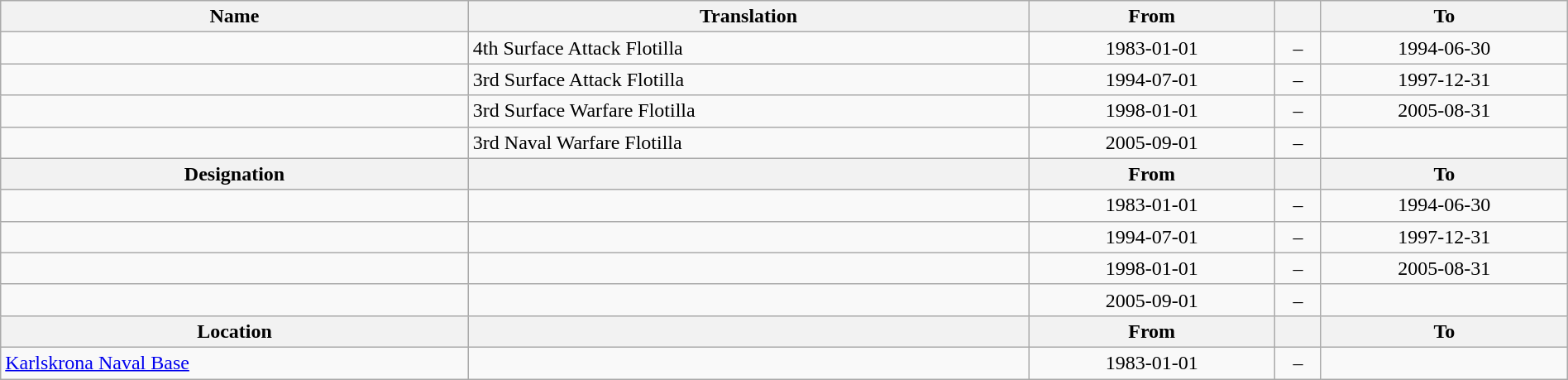<table class="wikitable" style="width:100%;">
<tr>
<th>Name</th>
<th>Translation</th>
<th>From</th>
<th></th>
<th>To</th>
</tr>
<tr>
<td></td>
<td>4th Surface Attack Flotilla</td>
<td style="text-align:center;">1983-01-01</td>
<td style="text-align:center;">–</td>
<td style="text-align:center;">1994-06-30</td>
</tr>
<tr>
<td></td>
<td>3rd Surface Attack Flotilla</td>
<td style="text-align:center;">1994-07-01</td>
<td style="text-align:center;">–</td>
<td style="text-align:center;">1997-12-31</td>
</tr>
<tr>
<td></td>
<td>3rd Surface Warfare Flotilla</td>
<td style="text-align:center;">1998-01-01</td>
<td style="text-align:center;">–</td>
<td style="text-align:center;">2005-08-31</td>
</tr>
<tr>
<td></td>
<td>3rd Naval Warfare Flotilla</td>
<td style="text-align:center;">2005-09-01</td>
<td style="text-align:center;">–</td>
<td></td>
</tr>
<tr>
<th>Designation</th>
<th></th>
<th>From</th>
<th></th>
<th>To</th>
</tr>
<tr>
<td></td>
<td></td>
<td style="text-align: center;">1983-01-01</td>
<td style="text-align: center;">–</td>
<td style="text-align: center;">1994-06-30</td>
</tr>
<tr>
<td></td>
<td></td>
<td style="text-align: center;">1994-07-01</td>
<td style="text-align: center;">–</td>
<td style="text-align: center;">1997-12-31</td>
</tr>
<tr>
<td></td>
<td></td>
<td style="text-align: center;">1998-01-01</td>
<td style="text-align: center;">–</td>
<td style="text-align: center;">2005-08-31</td>
</tr>
<tr>
<td></td>
<td></td>
<td style="text-align: center;">2005-09-01</td>
<td style="text-align: center;">–</td>
<td></td>
</tr>
<tr>
<th style="font-weight:bold;">Location</th>
<th style="font-weight:bold;"></th>
<th>From</th>
<th></th>
<th>To</th>
</tr>
<tr>
<td><a href='#'>Karlskrona Naval Base</a></td>
<td></td>
<td style="text-align: center;">1983-01-01</td>
<td style="text-align: center;">–</td>
<td></td>
</tr>
</table>
